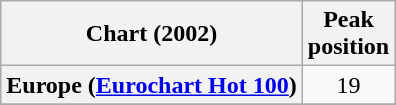<table class="wikitable sortable plainrowheaders" style="text-align:center">
<tr>
<th scope="col">Chart (2002)</th>
<th scope="col">Peak<br>position</th>
</tr>
<tr>
<th scope="row">Europe (<a href='#'>Eurochart Hot 100</a>)</th>
<td>19</td>
</tr>
<tr>
</tr>
<tr>
</tr>
<tr>
</tr>
<tr>
</tr>
<tr>
</tr>
</table>
